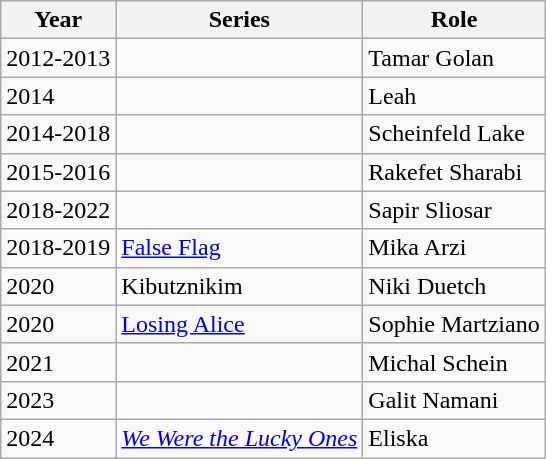<table class="wikitable">
<tr>
<th>Year</th>
<th>Series</th>
<th>Role</th>
</tr>
<tr>
<td>2012-2013</td>
<td></td>
<td>Tamar Golan</td>
</tr>
<tr>
<td>2014</td>
<td></td>
<td>Leah</td>
</tr>
<tr>
<td>2014-2018</td>
<td></td>
<td>Scheinfeld Lake</td>
</tr>
<tr>
<td>2015-2016</td>
<td></td>
<td>Rakefet Sharabi</td>
</tr>
<tr>
<td>2018-2022</td>
<td></td>
<td>Sapir Sliosar</td>
</tr>
<tr>
<td>2018-2019</td>
<td><a href='#'>False Flag</a></td>
<td>Mika Arzi</td>
</tr>
<tr>
<td>2020</td>
<td>Kibutznikim</td>
<td>Niki Duetch</td>
</tr>
<tr>
<td>2020</td>
<td><a href='#'>Losing Alice</a></td>
<td>Sophie Martziano</td>
</tr>
<tr>
<td>2021</td>
<td></td>
<td>Michal Schein</td>
</tr>
<tr>
<td>2023</td>
<td></td>
<td>Galit Namani</td>
</tr>
<tr>
<td>2024</td>
<td><em><a href='#'>We Were the Lucky Ones</a></em></td>
<td>Eliska</td>
</tr>
</table>
